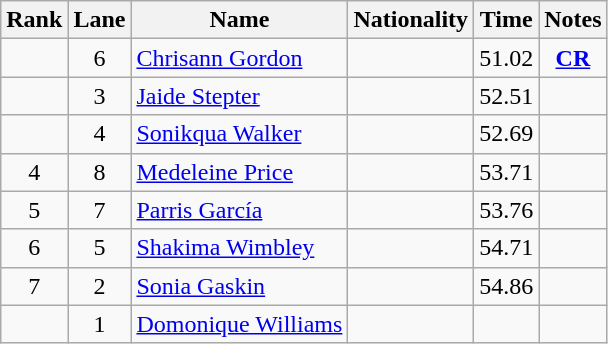<table class="wikitable sortable" style="text-align:center">
<tr>
<th>Rank</th>
<th>Lane</th>
<th>Name</th>
<th>Nationality</th>
<th>Time</th>
<th>Notes</th>
</tr>
<tr>
<td></td>
<td>6</td>
<td align=left><a href='#'>Chrisann Gordon</a></td>
<td align=left></td>
<td>51.02</td>
<td><strong><a href='#'>CR</a></strong></td>
</tr>
<tr>
<td></td>
<td>3</td>
<td align=left><a href='#'>Jaide Stepter</a></td>
<td align=left></td>
<td>52.51</td>
<td></td>
</tr>
<tr>
<td></td>
<td>4</td>
<td align=left><a href='#'>Sonikqua Walker</a></td>
<td align=left></td>
<td>52.69</td>
<td></td>
</tr>
<tr>
<td>4</td>
<td>8</td>
<td align=left><a href='#'>Medeleine Price</a></td>
<td align=left></td>
<td>53.71</td>
<td></td>
</tr>
<tr>
<td>5</td>
<td>7</td>
<td align=left><a href='#'>Parris García</a></td>
<td align=left></td>
<td>53.76</td>
<td></td>
</tr>
<tr>
<td>6</td>
<td>5</td>
<td align=left><a href='#'>Shakima Wimbley</a></td>
<td align=left></td>
<td>54.71</td>
<td></td>
</tr>
<tr>
<td>7</td>
<td>2</td>
<td align=left><a href='#'>Sonia Gaskin</a></td>
<td align=left></td>
<td>54.86</td>
<td></td>
</tr>
<tr>
<td></td>
<td>1</td>
<td align=left><a href='#'>Domonique Williams</a></td>
<td align=left></td>
<td></td>
<td></td>
</tr>
</table>
